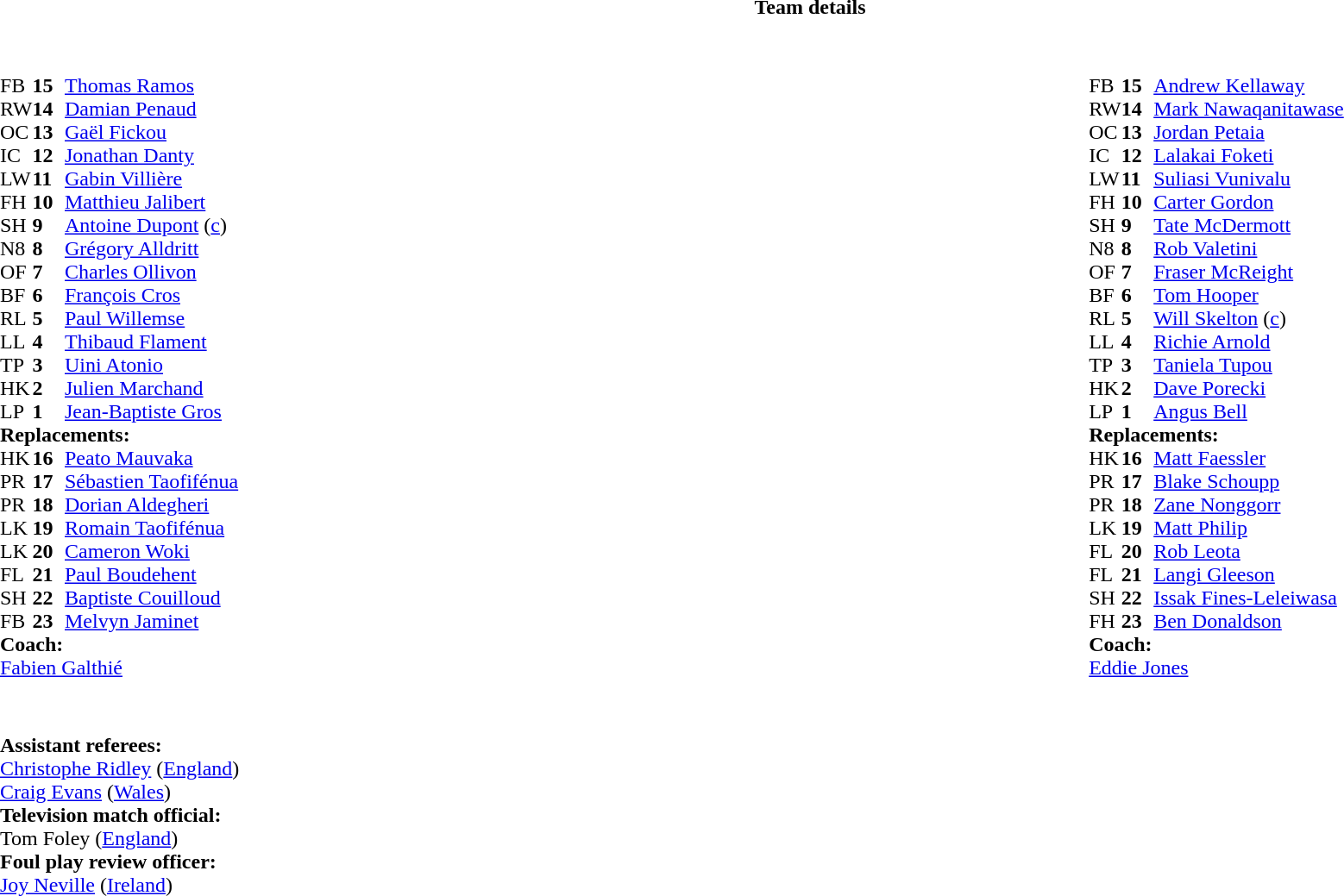<table border="0" style="width:100%;" class="collapsible collapsed">
<tr>
<th>Team details</th>
</tr>
<tr>
<td><br><table style="width:100%">
<tr>
<td style="vertical-align:top;width:50%"><br><table cellspacing="0" cellpadding="0">
<tr>
<th width="25"></th>
<th width="25"></th>
</tr>
<tr>
<td>FB</td>
<td><strong>15</strong></td>
<td><a href='#'>Thomas Ramos</a></td>
<td></td>
<td></td>
</tr>
<tr>
<td>RW</td>
<td><strong>14</strong></td>
<td><a href='#'>Damian Penaud</a></td>
</tr>
<tr>
<td>OC</td>
<td><strong>13</strong></td>
<td><a href='#'>Gaël Fickou</a></td>
</tr>
<tr>
<td>IC</td>
<td><strong>12</strong></td>
<td><a href='#'>Jonathan Danty</a></td>
</tr>
<tr>
<td>LW</td>
<td><strong>11</strong></td>
<td><a href='#'>Gabin Villière</a></td>
</tr>
<tr>
<td>FH</td>
<td><strong>10</strong></td>
<td><a href='#'>Matthieu Jalibert</a></td>
</tr>
<tr>
<td>SH</td>
<td><strong>9</strong></td>
<td><a href='#'>Antoine Dupont</a> (<a href='#'>c</a>)</td>
<td></td>
<td></td>
</tr>
<tr>
<td>N8</td>
<td><strong>8</strong></td>
<td><a href='#'>Grégory Alldritt</a></td>
<td></td>
<td></td>
</tr>
<tr>
<td>OF</td>
<td><strong>7</strong></td>
<td><a href='#'>Charles Ollivon</a></td>
</tr>
<tr>
<td>BF</td>
<td><strong>6</strong></td>
<td><a href='#'>François Cros</a></td>
</tr>
<tr>
<td>RL</td>
<td><strong>5</strong></td>
<td><a href='#'>Paul Willemse</a></td>
<td></td>
<td></td>
</tr>
<tr>
<td>LL</td>
<td><strong>4</strong></td>
<td><a href='#'>Thibaud Flament</a></td>
<td></td>
<td></td>
</tr>
<tr>
<td>TP</td>
<td><strong>3</strong></td>
<td><a href='#'>Uini Atonio</a></td>
<td></td>
<td></td>
</tr>
<tr>
<td>HK</td>
<td><strong>2</strong></td>
<td><a href='#'>Julien Marchand</a></td>
<td></td>
<td></td>
</tr>
<tr>
<td>LP</td>
<td><strong>1</strong></td>
<td><a href='#'>Jean-Baptiste Gros</a></td>
<td></td>
<td></td>
</tr>
<tr>
<td colspan="3"><strong>Replacements:</strong></td>
</tr>
<tr>
<td>HK</td>
<td><strong>16</strong></td>
<td><a href='#'>Peato Mauvaka</a></td>
<td></td>
<td></td>
</tr>
<tr>
<td>PR</td>
<td><strong>17</strong></td>
<td><a href='#'>Sébastien Taofifénua</a></td>
<td></td>
<td></td>
</tr>
<tr>
<td>PR</td>
<td><strong>18</strong></td>
<td><a href='#'>Dorian Aldegheri</a></td>
<td></td>
<td></td>
</tr>
<tr>
<td>LK</td>
<td><strong>19</strong></td>
<td><a href='#'>Romain Taofifénua</a></td>
<td></td>
<td></td>
</tr>
<tr>
<td>LK</td>
<td><strong>20</strong></td>
<td><a href='#'>Cameron Woki</a></td>
<td></td>
<td></td>
</tr>
<tr>
<td>FL</td>
<td><strong>21</strong></td>
<td><a href='#'>Paul Boudehent</a></td>
<td></td>
<td></td>
</tr>
<tr>
<td>SH</td>
<td><strong>22</strong></td>
<td><a href='#'>Baptiste Couilloud</a></td>
<td></td>
<td></td>
</tr>
<tr>
<td>FB</td>
<td><strong>23</strong></td>
<td><a href='#'>Melvyn Jaminet</a></td>
<td></td>
<td></td>
</tr>
<tr>
<td colspan="3"><strong>Coach:</strong></td>
</tr>
<tr>
<td colspan="3"> <a href='#'>Fabien Galthié</a></td>
</tr>
</table>
</td>
<td style="vertical-align:top;width:50%"><br><table cellspacing="0" cellpadding="0" style="margin:auto">
<tr>
<th width="25"></th>
<th width="25"></th>
</tr>
<tr>
<td>FB</td>
<td><strong>15</strong></td>
<td><a href='#'>Andrew Kellaway</a></td>
<td></td>
<td></td>
</tr>
<tr>
<td>RW</td>
<td><strong>14</strong></td>
<td><a href='#'>Mark Nawaqanitawase</a></td>
</tr>
<tr>
<td>OC</td>
<td><strong>13</strong></td>
<td><a href='#'>Jordan Petaia</a></td>
</tr>
<tr>
<td>IC</td>
<td><strong>12</strong></td>
<td><a href='#'>Lalakai Foketi</a></td>
</tr>
<tr>
<td>LW</td>
<td><strong>11</strong></td>
<td><a href='#'>Suliasi Vunivalu</a></td>
<td></td>
</tr>
<tr>
<td>FH</td>
<td><strong>10</strong></td>
<td><a href='#'>Carter Gordon</a></td>
</tr>
<tr>
<td>SH</td>
<td><strong>9</strong></td>
<td><a href='#'>Tate McDermott</a></td>
<td></td>
<td></td>
</tr>
<tr>
<td>N8</td>
<td><strong>8</strong></td>
<td><a href='#'>Rob Valetini</a></td>
<td></td>
<td></td>
</tr>
<tr>
<td>OF</td>
<td><strong>7</strong></td>
<td><a href='#'>Fraser McReight</a></td>
</tr>
<tr>
<td>BF</td>
<td><strong>6</strong></td>
<td><a href='#'>Tom Hooper</a></td>
</tr>
<tr>
<td>RL</td>
<td><strong>5</strong></td>
<td><a href='#'>Will Skelton</a> (<a href='#'>c</a>)</td>
<td></td>
<td></td>
</tr>
<tr>
<td>LL</td>
<td><strong>4</strong></td>
<td><a href='#'>Richie Arnold</a></td>
<td></td>
<td></td>
</tr>
<tr>
<td>TP</td>
<td><strong>3</strong></td>
<td><a href='#'>Taniela Tupou</a></td>
<td></td>
<td></td>
</tr>
<tr>
<td>HK</td>
<td><strong>2</strong></td>
<td><a href='#'>Dave Porecki</a></td>
<td></td>
<td></td>
</tr>
<tr>
<td>LP</td>
<td><strong>1</strong></td>
<td><a href='#'>Angus Bell</a></td>
<td></td>
<td></td>
</tr>
<tr>
<td colspan="3"><strong>Replacements:</strong></td>
</tr>
<tr>
<td>HK</td>
<td><strong>16</strong></td>
<td><a href='#'>Matt Faessler</a></td>
<td></td>
<td></td>
</tr>
<tr>
<td>PR</td>
<td><strong>17</strong></td>
<td><a href='#'>Blake Schoupp</a></td>
<td></td>
<td></td>
</tr>
<tr>
<td>PR</td>
<td><strong>18</strong></td>
<td><a href='#'>Zane Nonggorr</a></td>
<td></td>
<td></td>
</tr>
<tr>
<td>LK</td>
<td><strong>19</strong></td>
<td><a href='#'>Matt Philip</a></td>
<td></td>
<td></td>
</tr>
<tr>
<td>FL</td>
<td><strong>20</strong></td>
<td><a href='#'>Rob Leota</a></td>
<td></td>
<td></td>
</tr>
<tr>
<td>FL</td>
<td><strong>21</strong></td>
<td><a href='#'>Langi Gleeson</a></td>
<td></td>
<td></td>
</tr>
<tr>
<td>SH</td>
<td><strong>22</strong></td>
<td><a href='#'>Issak Fines-Leleiwasa</a></td>
<td></td>
<td></td>
</tr>
<tr>
<td>FH</td>
<td><strong>23</strong></td>
<td><a href='#'>Ben Donaldson</a></td>
<td></td>
<td></td>
</tr>
<tr>
<td colspan="3"><strong>Coach:</strong></td>
</tr>
<tr>
<td colspan="3"> <a href='#'>Eddie Jones</a></td>
</tr>
</table>
</td>
</tr>
</table>
<table style="width:100%">
<tr>
<td><br><br><strong>Assistant referees:</strong>
<br><a href='#'>Christophe Ridley</a> (<a href='#'>England</a>)
<br><a href='#'>Craig Evans</a> (<a href='#'>Wales</a>)
<br><strong>Television match official:</strong>
<br>Tom Foley (<a href='#'>England</a>)
<br><strong>Foul play review officer:</strong>
<br><a href='#'>Joy Neville</a> (<a href='#'>Ireland</a>)</td>
</tr>
</table>
</td>
</tr>
</table>
